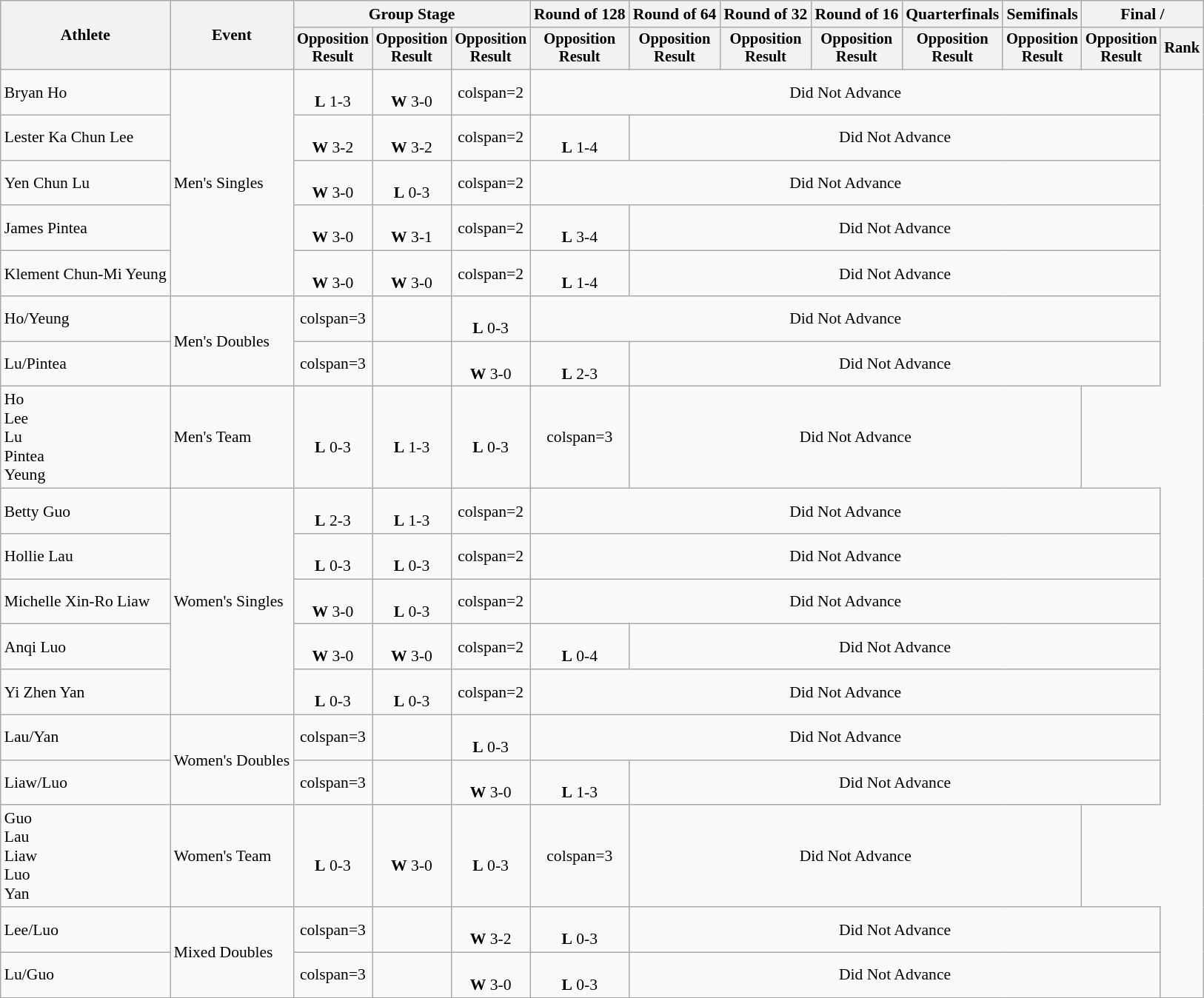<table class="wikitable" style="font-size:90%;">
<tr>
<th rowspan=2>Athlete</th>
<th rowspan=2>Event</th>
<th colspan=3>Group Stage</th>
<th>Round of 128</th>
<th>Round of 64</th>
<th>Round of 32</th>
<th>Round of 16</th>
<th>Quarterfinals</th>
<th>Semifinals</th>
<th colspan=2>Final / </th>
</tr>
<tr style="font-size:95%">
<th>Opposition<br>Result</th>
<th>Opposition<br>Result</th>
<th>Opposition<br>Result</th>
<th>Opposition<br>Result</th>
<th>Opposition<br>Result</th>
<th>Opposition<br>Result</th>
<th>Opposition<br>Result</th>
<th>Opposition<br>Result</th>
<th>Opposition<br>Result</th>
<th>Opposition<br>Result</th>
<th>Rank</th>
</tr>
<tr align=center>
<td align=left>Bryan Ho</td>
<td align=left rowspan=5>Men's Singles</td>
<td><br><strong>L</strong> 1-3</td>
<td><br><strong>W</strong> 3-0</td>
<td>colspan=2 </td>
<td colspan=7>Did Not Advance</td>
</tr>
<tr align=center>
<td align=left>Lester Ka Chun Lee</td>
<td><br><strong>W</strong> 3-2</td>
<td><br><strong>W</strong> 3-2</td>
<td>colspan=2 </td>
<td><br><strong>L</strong> 1-4</td>
<td colspan=6>Did Not Advance</td>
</tr>
<tr align=center>
<td align=left>Yen Chun Lu</td>
<td><br><strong>W</strong> 3-0</td>
<td><br><strong>L</strong> 0-3</td>
<td>colspan=2 </td>
<td colspan=7>Did Not Advance</td>
</tr>
<tr align=center>
<td align=left>James Pintea</td>
<td><br><strong>W</strong> 3-0</td>
<td><br><strong>W</strong> 3-1</td>
<td>colspan=2 </td>
<td><br><strong>L</strong> 3-4</td>
<td colspan=6>Did Not Advance</td>
</tr>
<tr align=center>
<td align=left>Klement Chun-Mi Yeung</td>
<td><br><strong>W</strong> 3-0</td>
<td><br><strong>W</strong> 3-0</td>
<td>colspan=2 </td>
<td><br><strong>L</strong> 1-4</td>
<td colspan=6>Did Not Advance</td>
</tr>
<tr align=center>
<td align=left>Ho/Yeung</td>
<td align=left rowspan=2>Men's Doubles</td>
<td>colspan=3 </td>
<td></td>
<td><br><strong>L</strong> 0-3</td>
<td colspan=7>Did Not Advance</td>
</tr>
<tr align=center>
<td align=left>Lu/Pintea</td>
<td>colspan=3 </td>
<td></td>
<td><br><strong>W</strong> 3-0</td>
<td><br><strong>L</strong> 2-3</td>
<td colspan=6>Did Not Advance</td>
</tr>
<tr align=center>
<td align=left>Ho<br>Lee<br>Lu<br>Pintea<br>Yeung</td>
<td align=left>Men's Team</td>
<td><br><strong>L</strong> 0-3</td>
<td><br><strong>L</strong> 1-3</td>
<td><br><strong>L</strong> 0-3</td>
<td>colspan=3 </td>
<td colspan=5>Did Not Advance</td>
</tr>
<tr align=center>
<td align=left>Betty Guo</td>
<td align=left rowspan=5>Women's Singles</td>
<td><br><strong>L</strong> 2-3</td>
<td><br><strong>L</strong> 1-3</td>
<td>colspan=2 </td>
<td colspan=7>Did Not Advance</td>
</tr>
<tr align=center>
<td align=left>Hollie Lau</td>
<td><br><strong>L</strong> 0-3</td>
<td><br><strong>L</strong> 0-3</td>
<td>colspan=2 </td>
<td colspan=7>Did Not Advance</td>
</tr>
<tr align=center>
<td align=left>Michelle Xin-Ro Liaw</td>
<td><br><strong>W</strong> 3-0</td>
<td><br><strong>L</strong> 0-3</td>
<td>colspan=2 </td>
<td colspan=7>Did Not Advance</td>
</tr>
<tr align=center>
<td align=left>Anqi Luo</td>
<td><br><strong>W</strong> 3-0</td>
<td><br><strong>W</strong> 3-0</td>
<td>colspan=2 </td>
<td><br><strong>L</strong> 0-4</td>
<td colspan=6>Did Not Advance</td>
</tr>
<tr align=center>
<td align=left>Yi Zhen Yan</td>
<td><br><strong>L</strong> 0-3</td>
<td><br><strong>L</strong> 0-3</td>
<td>colspan=2 </td>
<td colspan=7>Did Not Advance</td>
</tr>
<tr align=center>
<td align=left>Lau/Yan</td>
<td align=left rowspan=2>Women's Doubles</td>
<td>colspan=3 </td>
<td></td>
<td><br><strong>L</strong> 0-3</td>
<td colspan=7>Did Not Advance</td>
</tr>
<tr align=center>
<td align=left>Liaw/Luo</td>
<td>colspan=3 </td>
<td></td>
<td><br><strong>W</strong> 3-0</td>
<td><br><strong>L</strong> 1-3</td>
<td colspan=6>Did Not Advance</td>
</tr>
<tr align=center>
<td align=left>Guo<br>Lau<br>Liaw<br>Luo<br>Yan</td>
<td align=left>Women's Team</td>
<td><br><strong>L</strong> 0-3</td>
<td><br><strong>W</strong> 3-0</td>
<td><br><strong>L</strong> 0-3</td>
<td>colspan=3 </td>
<td colspan=5>Did Not Advance</td>
</tr>
<tr align=center>
<td align=left>Lee/Luo</td>
<td align=left rowspan=2>Mixed Doubles</td>
<td>colspan=3 </td>
<td></td>
<td><br><strong>W</strong> 3-2</td>
<td><br><strong>L</strong> 0-3</td>
<td colspan=6>Did Not Advance</td>
</tr>
<tr align=center>
<td align=left>Lu/Guo</td>
<td>colspan=3 </td>
<td></td>
<td><br><strong>W</strong> 3-0</td>
<td><br><strong>L</strong> 0-3</td>
<td colspan=6>Did Not Advance</td>
</tr>
</table>
